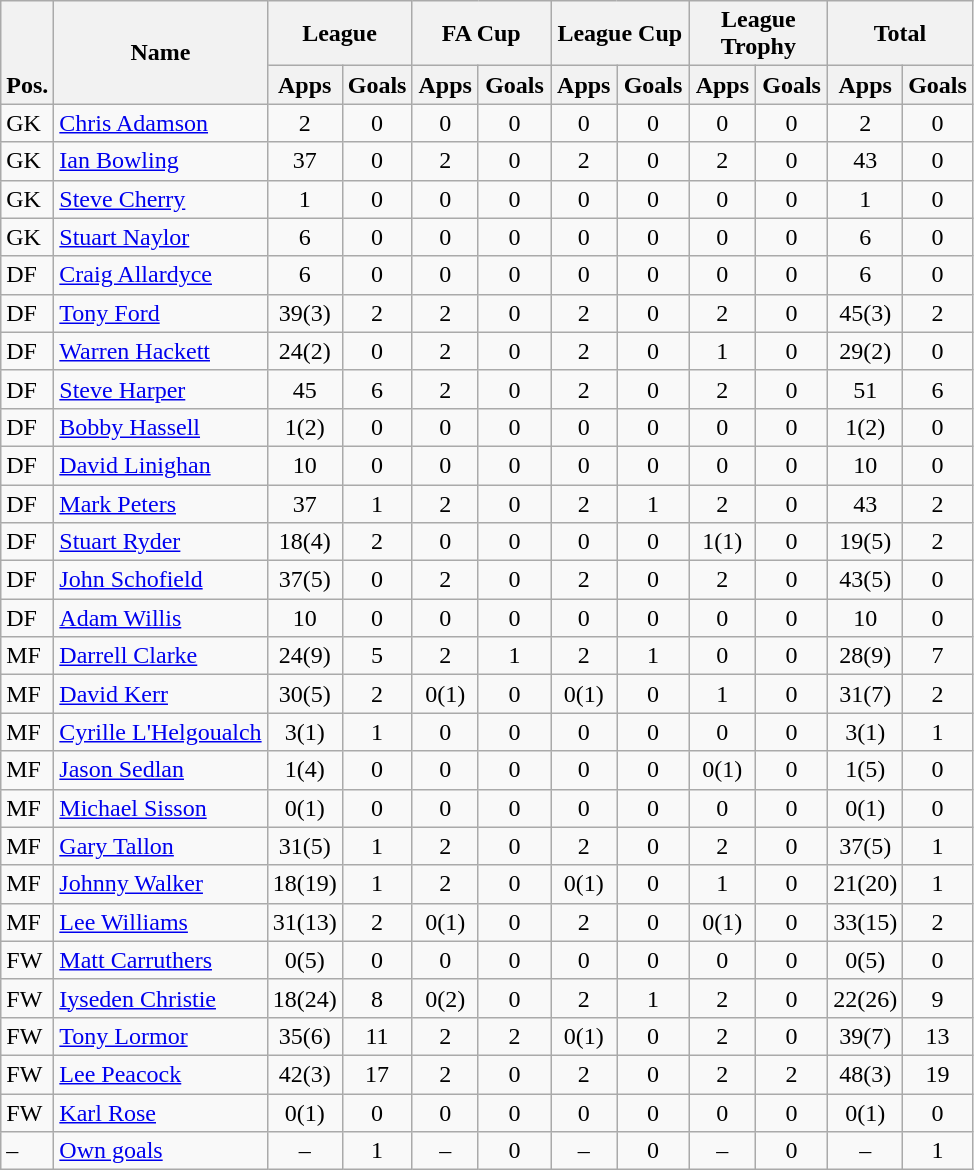<table class="wikitable" style="text-align:center">
<tr>
<th rowspan="2" valign="bottom">Pos.</th>
<th rowspan="2">Name</th>
<th colspan="2" width="85">League</th>
<th colspan="2" width="85">FA Cup</th>
<th colspan="2" width="85">League Cup</th>
<th colspan="2" width="85">League Trophy</th>
<th colspan="2" width="85">Total</th>
</tr>
<tr>
<th>Apps</th>
<th>Goals</th>
<th>Apps</th>
<th>Goals</th>
<th>Apps</th>
<th>Goals</th>
<th>Apps</th>
<th>Goals</th>
<th>Apps</th>
<th>Goals</th>
</tr>
<tr>
<td align="left">GK</td>
<td align="left"> <a href='#'>Chris Adamson</a></td>
<td>2</td>
<td>0</td>
<td>0</td>
<td>0</td>
<td>0</td>
<td>0</td>
<td>0</td>
<td>0</td>
<td>2</td>
<td>0</td>
</tr>
<tr>
<td align="left">GK</td>
<td align="left"> <a href='#'>Ian Bowling</a></td>
<td>37</td>
<td>0</td>
<td>2</td>
<td>0</td>
<td>2</td>
<td>0</td>
<td>2</td>
<td>0</td>
<td>43</td>
<td>0</td>
</tr>
<tr>
<td align="left">GK</td>
<td align="left"> <a href='#'>Steve Cherry</a></td>
<td>1</td>
<td>0</td>
<td>0</td>
<td>0</td>
<td>0</td>
<td>0</td>
<td>0</td>
<td>0</td>
<td>1</td>
<td>0</td>
</tr>
<tr>
<td align="left">GK</td>
<td align="left"> <a href='#'>Stuart Naylor</a></td>
<td>6</td>
<td>0</td>
<td>0</td>
<td>0</td>
<td>0</td>
<td>0</td>
<td>0</td>
<td>0</td>
<td>6</td>
<td>0</td>
</tr>
<tr>
<td align="left">DF</td>
<td align="left"> <a href='#'>Craig Allardyce</a></td>
<td>6</td>
<td>0</td>
<td>0</td>
<td>0</td>
<td>0</td>
<td>0</td>
<td>0</td>
<td>0</td>
<td>6</td>
<td>0</td>
</tr>
<tr>
<td align="left">DF</td>
<td align="left"> <a href='#'>Tony Ford</a></td>
<td>39(3)</td>
<td>2</td>
<td>2</td>
<td>0</td>
<td>2</td>
<td>0</td>
<td>2</td>
<td>0</td>
<td>45(3)</td>
<td>2</td>
</tr>
<tr>
<td align="left">DF</td>
<td align="left"> <a href='#'>Warren Hackett</a></td>
<td>24(2)</td>
<td>0</td>
<td>2</td>
<td>0</td>
<td>2</td>
<td>0</td>
<td>1</td>
<td>0</td>
<td>29(2)</td>
<td>0</td>
</tr>
<tr>
<td align="left">DF</td>
<td align="left"> <a href='#'>Steve Harper</a></td>
<td>45</td>
<td>6</td>
<td>2</td>
<td>0</td>
<td>2</td>
<td>0</td>
<td>2</td>
<td>0</td>
<td>51</td>
<td>6</td>
</tr>
<tr>
<td align="left">DF</td>
<td align="left"> <a href='#'>Bobby Hassell</a></td>
<td>1(2)</td>
<td>0</td>
<td>0</td>
<td>0</td>
<td>0</td>
<td>0</td>
<td>0</td>
<td>0</td>
<td>1(2)</td>
<td>0</td>
</tr>
<tr>
<td align="left">DF</td>
<td align="left"> <a href='#'>David Linighan</a></td>
<td>10</td>
<td>0</td>
<td>0</td>
<td>0</td>
<td>0</td>
<td>0</td>
<td>0</td>
<td>0</td>
<td>10</td>
<td>0</td>
</tr>
<tr>
<td align="left">DF</td>
<td align="left"> <a href='#'>Mark Peters</a></td>
<td>37</td>
<td>1</td>
<td>2</td>
<td>0</td>
<td>2</td>
<td>1</td>
<td>2</td>
<td>0</td>
<td>43</td>
<td>2</td>
</tr>
<tr>
<td align="left">DF</td>
<td align="left"> <a href='#'>Stuart Ryder</a></td>
<td>18(4)</td>
<td>2</td>
<td>0</td>
<td>0</td>
<td>0</td>
<td>0</td>
<td>1(1)</td>
<td>0</td>
<td>19(5)</td>
<td>2</td>
</tr>
<tr>
<td align="left">DF</td>
<td align="left"> <a href='#'>John Schofield</a></td>
<td>37(5)</td>
<td>0</td>
<td>2</td>
<td>0</td>
<td>2</td>
<td>0</td>
<td>2</td>
<td>0</td>
<td>43(5)</td>
<td>0</td>
</tr>
<tr>
<td align="left">DF</td>
<td align="left"> <a href='#'>Adam Willis</a></td>
<td>10</td>
<td>0</td>
<td>0</td>
<td>0</td>
<td>0</td>
<td>0</td>
<td>0</td>
<td>0</td>
<td>10</td>
<td>0</td>
</tr>
<tr>
<td align="left">MF</td>
<td align="left"> <a href='#'>Darrell Clarke</a></td>
<td>24(9)</td>
<td>5</td>
<td>2</td>
<td>1</td>
<td>2</td>
<td>1</td>
<td>0</td>
<td>0</td>
<td>28(9)</td>
<td>7</td>
</tr>
<tr>
<td align="left">MF</td>
<td align="left"> <a href='#'>David Kerr</a></td>
<td>30(5)</td>
<td>2</td>
<td>0(1)</td>
<td>0</td>
<td>0(1)</td>
<td>0</td>
<td>1</td>
<td>0</td>
<td>31(7)</td>
<td>2</td>
</tr>
<tr>
<td align="left">MF</td>
<td align="left"> <a href='#'>Cyrille L'Helgoualch</a></td>
<td>3(1)</td>
<td>1</td>
<td>0</td>
<td>0</td>
<td>0</td>
<td>0</td>
<td>0</td>
<td>0</td>
<td>3(1)</td>
<td>1</td>
</tr>
<tr>
<td align="left">MF</td>
<td align="left"> <a href='#'>Jason Sedlan</a></td>
<td>1(4)</td>
<td>0</td>
<td>0</td>
<td>0</td>
<td>0</td>
<td>0</td>
<td>0(1)</td>
<td>0</td>
<td>1(5)</td>
<td>0</td>
</tr>
<tr>
<td align="left">MF</td>
<td align="left"> <a href='#'>Michael Sisson</a></td>
<td>0(1)</td>
<td>0</td>
<td>0</td>
<td>0</td>
<td>0</td>
<td>0</td>
<td>0</td>
<td>0</td>
<td>0(1)</td>
<td>0</td>
</tr>
<tr>
<td align="left">MF</td>
<td align="left"> <a href='#'>Gary Tallon</a></td>
<td>31(5)</td>
<td>1</td>
<td>2</td>
<td>0</td>
<td>2</td>
<td>0</td>
<td>2</td>
<td>0</td>
<td>37(5)</td>
<td>1</td>
</tr>
<tr>
<td align="left">MF</td>
<td align="left"> <a href='#'>Johnny Walker</a></td>
<td>18(19)</td>
<td>1</td>
<td>2</td>
<td>0</td>
<td>0(1)</td>
<td>0</td>
<td>1</td>
<td>0</td>
<td>21(20)</td>
<td>1</td>
</tr>
<tr>
<td align="left">MF</td>
<td align="left"> <a href='#'>Lee Williams</a></td>
<td>31(13)</td>
<td>2</td>
<td>0(1)</td>
<td>0</td>
<td>2</td>
<td>0</td>
<td>0(1)</td>
<td>0</td>
<td>33(15)</td>
<td>2</td>
</tr>
<tr>
<td align="left">FW</td>
<td align="left"> <a href='#'>Matt Carruthers</a></td>
<td>0(5)</td>
<td>0</td>
<td>0</td>
<td>0</td>
<td>0</td>
<td>0</td>
<td>0</td>
<td>0</td>
<td>0(5)</td>
<td>0</td>
</tr>
<tr>
<td align="left">FW</td>
<td align="left"> <a href='#'>Iyseden Christie</a></td>
<td>18(24)</td>
<td>8</td>
<td>0(2)</td>
<td>0</td>
<td>2</td>
<td>1</td>
<td>2</td>
<td>0</td>
<td>22(26)</td>
<td>9</td>
</tr>
<tr>
<td align="left">FW</td>
<td align="left"> <a href='#'>Tony Lormor</a></td>
<td>35(6)</td>
<td>11</td>
<td>2</td>
<td>2</td>
<td>0(1)</td>
<td>0</td>
<td>2</td>
<td>0</td>
<td>39(7)</td>
<td>13</td>
</tr>
<tr>
<td align="left">FW</td>
<td align="left"> <a href='#'>Lee Peacock</a></td>
<td>42(3)</td>
<td>17</td>
<td>2</td>
<td>0</td>
<td>2</td>
<td>0</td>
<td>2</td>
<td>2</td>
<td>48(3)</td>
<td>19</td>
</tr>
<tr>
<td align="left">FW</td>
<td align="left"> <a href='#'>Karl Rose</a></td>
<td>0(1)</td>
<td>0</td>
<td>0</td>
<td>0</td>
<td>0</td>
<td>0</td>
<td>0</td>
<td>0</td>
<td>0(1)</td>
<td>0</td>
</tr>
<tr>
<td align="left">–</td>
<td align="left"><a href='#'>Own goals</a></td>
<td>–</td>
<td>1</td>
<td>–</td>
<td>0</td>
<td>–</td>
<td>0</td>
<td>–</td>
<td>0</td>
<td>–</td>
<td>1</td>
</tr>
</table>
